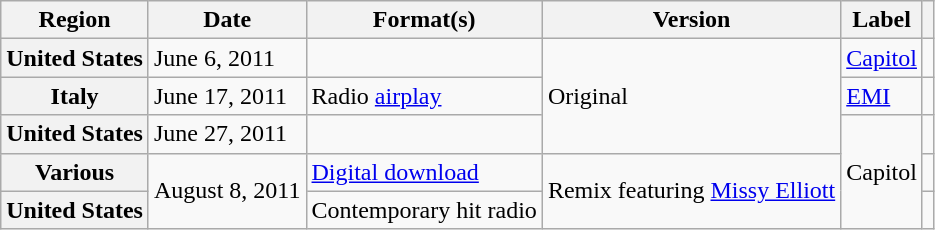<table class="wikitable plainrowheaders">
<tr>
<th scope="col">Region</th>
<th scope="col">Date</th>
<th scope="col">Format(s)</th>
<th scope="col">Version</th>
<th scope="col">Label</th>
<th scope="col"></th>
</tr>
<tr>
<th scope="row">United States</th>
<td>June 6, 2011</td>
<td></td>
<td rowspan="3">Original</td>
<td><a href='#'>Capitol</a></td>
<td align="center"></td>
</tr>
<tr>
<th scope="row">Italy</th>
<td>June 17, 2011</td>
<td>Radio <a href='#'>airplay</a></td>
<td><a href='#'>EMI</a></td>
<td align="center"></td>
</tr>
<tr>
<th scope="row">United States</th>
<td>June 27, 2011</td>
<td></td>
<td rowspan="3">Capitol</td>
<td align="center"></td>
</tr>
<tr>
<th scope="row">Various</th>
<td rowspan="2">August 8, 2011</td>
<td><a href='#'>Digital download</a></td>
<td rowspan="2">Remix featuring <a href='#'>Missy Elliott</a></td>
<td align="center"></td>
</tr>
<tr>
<th scope="row">United States</th>
<td>Contemporary hit radio</td>
<td align="center"></td>
</tr>
</table>
